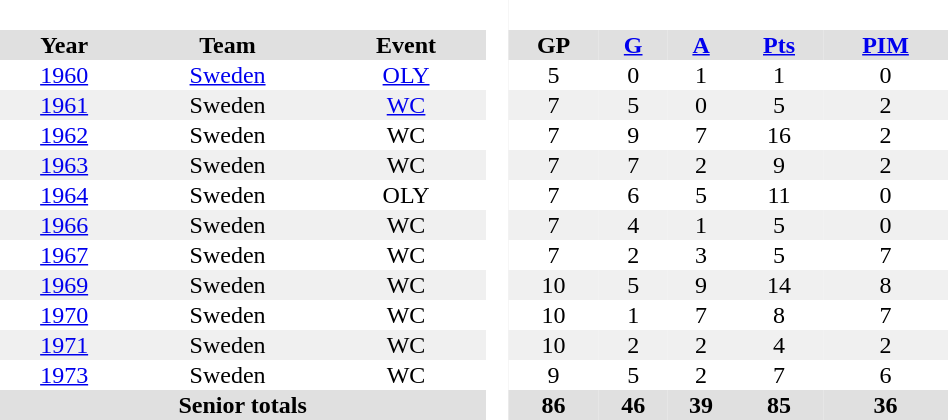<table border="0" cellpadding="1" cellspacing="0" style="text-align:center; width:50%;">
<tr bgcolor="#e0e0e0">
<th colspan="3"  bgcolor="#ffffff"> </th>
<th rowspan="99" bgcolor="#ffffff"> </th>
</tr>
<tr bgcolor="#e0e0e0">
<th>Year</th>
<th>Team</th>
<th>Event</th>
<th>GP</th>
<th><a href='#'>G</a></th>
<th><a href='#'>A</a></th>
<th><a href='#'>Pts</a></th>
<th><a href='#'>PIM</a></th>
</tr>
<tr>
<td><a href='#'>1960</a></td>
<td><a href='#'>Sweden</a></td>
<td><a href='#'>OLY</a></td>
<td>5</td>
<td>0</td>
<td>1</td>
<td>1</td>
<td>0</td>
</tr>
<tr bgcolor="#f0f0f0">
<td><a href='#'>1961</a></td>
<td>Sweden</td>
<td><a href='#'>WC</a></td>
<td>7</td>
<td>5</td>
<td>0</td>
<td>5</td>
<td>2</td>
</tr>
<tr>
<td><a href='#'>1962</a></td>
<td>Sweden</td>
<td>WC</td>
<td>7</td>
<td>9</td>
<td>7</td>
<td>16</td>
<td>2</td>
</tr>
<tr bgcolor="#f0f0f0">
<td><a href='#'>1963</a></td>
<td>Sweden</td>
<td>WC</td>
<td>7</td>
<td>7</td>
<td>2</td>
<td>9</td>
<td>2</td>
</tr>
<tr>
<td><a href='#'>1964</a></td>
<td>Sweden</td>
<td>OLY</td>
<td>7</td>
<td>6</td>
<td>5</td>
<td>11</td>
<td>0</td>
</tr>
<tr bgcolor="#f0f0f0">
<td><a href='#'>1966</a></td>
<td>Sweden</td>
<td>WC</td>
<td>7</td>
<td>4</td>
<td>1</td>
<td>5</td>
<td>0</td>
</tr>
<tr>
<td><a href='#'>1967</a></td>
<td>Sweden</td>
<td>WC</td>
<td>7</td>
<td>2</td>
<td>3</td>
<td>5</td>
<td>7</td>
</tr>
<tr bgcolor="#f0f0f0">
<td><a href='#'>1969</a></td>
<td>Sweden</td>
<td>WC</td>
<td>10</td>
<td>5</td>
<td>9</td>
<td>14</td>
<td>8</td>
</tr>
<tr>
<td><a href='#'>1970</a></td>
<td>Sweden</td>
<td>WC</td>
<td>10</td>
<td>1</td>
<td>7</td>
<td>8</td>
<td>7</td>
</tr>
<tr bgcolor="#f0f0f0">
<td><a href='#'>1971</a></td>
<td>Sweden</td>
<td>WC</td>
<td>10</td>
<td>2</td>
<td>2</td>
<td>4</td>
<td>2</td>
</tr>
<tr>
<td><a href='#'>1973</a></td>
<td>Sweden</td>
<td>WC</td>
<td>9</td>
<td>5</td>
<td>2</td>
<td>7</td>
<td>6</td>
</tr>
<tr bgcolor="#e0e0e0">
<th colspan=3>Senior totals</th>
<th>86</th>
<th>46</th>
<th>39</th>
<th>85</th>
<th>36</th>
</tr>
</table>
